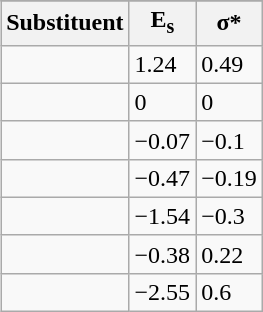<table class="wikitable" style="float:right;">
<tr>
</tr>
<tr>
<th>Substituent</th>
<th>E<sub>s</sub></th>
<th>σ*</th>
</tr>
<tr>
<td></td>
<td>1.24</td>
<td>0.49</td>
</tr>
<tr>
<td></td>
<td>0</td>
<td>0</td>
</tr>
<tr>
<td></td>
<td>−0.07</td>
<td>−0.1</td>
</tr>
<tr>
<td></td>
<td>−0.47</td>
<td>−0.19</td>
</tr>
<tr>
<td></td>
<td>−1.54</td>
<td>−0.3</td>
</tr>
<tr>
<td></td>
<td>−0.38</td>
<td>0.22</td>
</tr>
<tr>
<td></td>
<td>−2.55</td>
<td>0.6</td>
</tr>
</table>
